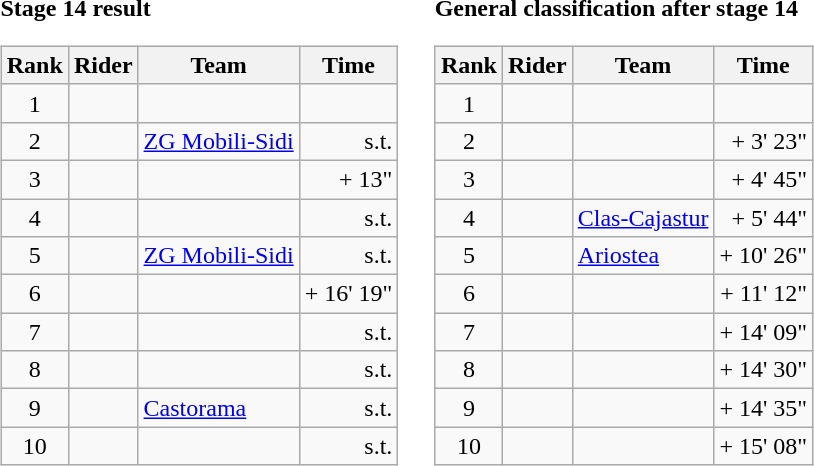<table>
<tr>
<td><strong>Stage 14 result</strong><br><table class="wikitable">
<tr>
<th scope="col">Rank</th>
<th scope="col">Rider</th>
<th scope="col">Team</th>
<th scope="col">Time</th>
</tr>
<tr>
<td style="text-align:center;">1</td>
<td></td>
<td></td>
<td style="text-align:right;"></td>
</tr>
<tr>
<td style="text-align:center;">2</td>
<td></td>
<td><a href='#'>ZG Mobili-Sidi</a></td>
<td style="text-align:right;">s.t.</td>
</tr>
<tr>
<td style="text-align:center;">3</td>
<td></td>
<td></td>
<td style="text-align:right;">+ 13"</td>
</tr>
<tr>
<td style="text-align:center;">4</td>
<td></td>
<td></td>
<td style="text-align:right;">s.t.</td>
</tr>
<tr>
<td style="text-align:center;">5</td>
<td></td>
<td><a href='#'>ZG Mobili-Sidi</a></td>
<td style="text-align:right;">s.t.</td>
</tr>
<tr>
<td style="text-align:center;">6</td>
<td></td>
<td></td>
<td style="text-align:right;">+ 16' 19"</td>
</tr>
<tr>
<td style="text-align:center;">7</td>
<td></td>
<td></td>
<td style="text-align:right;">s.t.</td>
</tr>
<tr>
<td style="text-align:center;">8</td>
<td></td>
<td></td>
<td style="text-align:right;">s.t.</td>
</tr>
<tr>
<td style="text-align:center;">9</td>
<td></td>
<td><a href='#'>Castorama</a></td>
<td style="text-align:right;">s.t.</td>
</tr>
<tr>
<td style="text-align:center;">10</td>
<td></td>
<td></td>
<td style="text-align:right;">s.t.</td>
</tr>
</table>
</td>
<td></td>
<td><strong>General classification after stage 14</strong><br><table class="wikitable">
<tr>
<th scope="col">Rank</th>
<th scope="col">Rider</th>
<th scope="col">Team</th>
<th scope="col">Time</th>
</tr>
<tr>
<td style="text-align:center;">1</td>
<td> </td>
<td></td>
<td style="text-align:right;"></td>
</tr>
<tr>
<td style="text-align:center;">2</td>
<td></td>
<td></td>
<td style="text-align:right;">+ 3' 23"</td>
</tr>
<tr>
<td style="text-align:center;">3</td>
<td></td>
<td></td>
<td style="text-align:right;">+ 4' 45"</td>
</tr>
<tr>
<td style="text-align:center;">4</td>
<td></td>
<td><a href='#'>Clas-Cajastur</a></td>
<td style="text-align:right;">+ 5' 44"</td>
</tr>
<tr>
<td style="text-align:center;">5</td>
<td></td>
<td><a href='#'>Ariostea</a></td>
<td style="text-align:right;">+ 10' 26"</td>
</tr>
<tr>
<td style="text-align:center;">6</td>
<td></td>
<td></td>
<td style="text-align:right;">+ 11' 12"</td>
</tr>
<tr>
<td style="text-align:center;">7</td>
<td></td>
<td></td>
<td style="text-align:right;">+ 14' 09"</td>
</tr>
<tr>
<td style="text-align:center;">8</td>
<td></td>
<td></td>
<td style="text-align:right;">+ 14' 30"</td>
</tr>
<tr>
<td style="text-align:center;">9</td>
<td></td>
<td></td>
<td style="text-align:right;">+ 14' 35"</td>
</tr>
<tr>
<td style="text-align:center;">10</td>
<td></td>
<td></td>
<td style="text-align:right;">+ 15' 08"</td>
</tr>
</table>
</td>
</tr>
</table>
